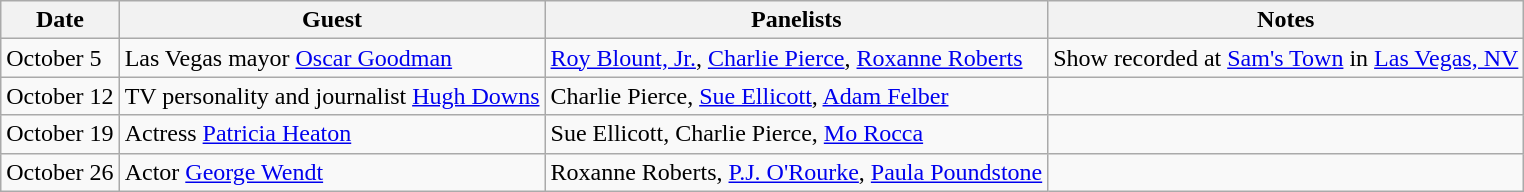<table class="wikitable">
<tr>
<th>Date</th>
<th>Guest</th>
<th>Panelists</th>
<th>Notes</th>
</tr>
<tr>
<td>October 5</td>
<td>Las Vegas mayor <a href='#'>Oscar Goodman</a></td>
<td><a href='#'>Roy Blount, Jr.</a>, <a href='#'>Charlie Pierce</a>, <a href='#'>Roxanne Roberts</a></td>
<td>Show recorded at <a href='#'>Sam's Town</a> in <a href='#'>Las Vegas, NV</a></td>
</tr>
<tr>
<td>October 12</td>
<td>TV personality and journalist <a href='#'>Hugh Downs</a></td>
<td>Charlie Pierce, <a href='#'>Sue Ellicott</a>, <a href='#'>Adam Felber</a></td>
<td></td>
</tr>
<tr>
<td>October 19</td>
<td>Actress <a href='#'>Patricia Heaton</a></td>
<td>Sue Ellicott, Charlie Pierce, <a href='#'>Mo Rocca</a></td>
<td></td>
</tr>
<tr>
<td>October 26</td>
<td>Actor <a href='#'>George Wendt</a></td>
<td>Roxanne Roberts, <a href='#'>P.J. O'Rourke</a>, <a href='#'>Paula Poundstone</a></td>
<td></td>
</tr>
</table>
